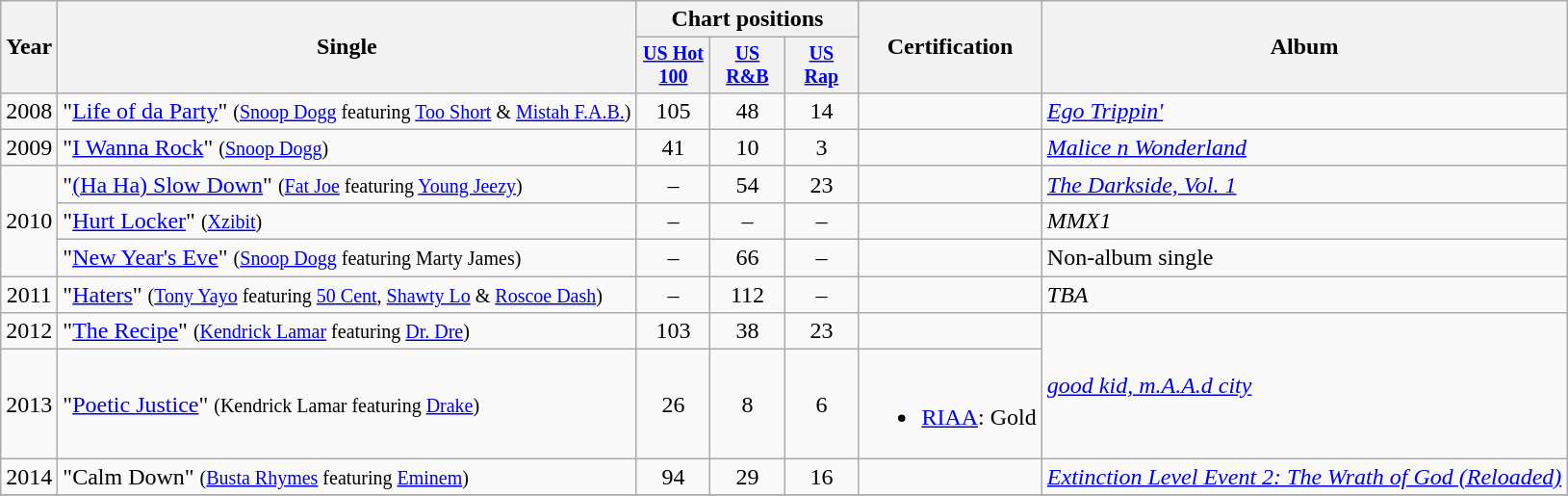<table class="wikitable" style="text-align:center;">
<tr>
<th rowspan="2">Year</th>
<th rowspan="2">Single</th>
<th colspan="3">Chart positions</th>
<th rowspan="2">Certification</th>
<th rowspan="2">Album</th>
</tr>
<tr style="font-size:smaller;">
<th width="45"><a href='#'>US Hot 100</a></th>
<th width="45"><a href='#'>US<br>R&B</a></th>
<th width="45"><a href='#'>US<br> Rap</a></th>
</tr>
<tr>
<td valign="center" rowspan="1">2008</td>
<td align="left">"<a href='#'>Life of da Party</a>" <small>(<a href='#'>Snoop Dogg</a> featuring <a href='#'>Too Short</a> & <a href='#'>Mistah F.A.B.</a>)</small></td>
<td>105</td>
<td>48</td>
<td>14</td>
<td></td>
<td align="left" rowspan="1"><em><a href='#'>Ego Trippin'</a></em></td>
</tr>
<tr>
<td valign="center" rowspan="1">2009</td>
<td align="left">"<a href='#'>I Wanna Rock</a>" <small>(<a href='#'>Snoop Dogg</a>)</small></td>
<td>41</td>
<td>10</td>
<td>3</td>
<td></td>
<td align="left" rowspan="1"><em><a href='#'>Malice n Wonderland</a></em></td>
</tr>
<tr>
<td valign="center" rowspan="3">2010</td>
<td align="left">"<a href='#'>(Ha Ha) Slow Down</a>" <small>(<a href='#'>Fat Joe</a> featuring <a href='#'>Young Jeezy</a>)</small></td>
<td>–</td>
<td>54</td>
<td>23</td>
<td></td>
<td align="left" rowspan="1"><em><a href='#'>The Darkside, Vol. 1</a></em></td>
</tr>
<tr>
<td align="left">"<a href='#'>Hurt Locker</a>" <small>(<a href='#'>Xzibit</a>)</small></td>
<td>–</td>
<td>–</td>
<td>–</td>
<td></td>
<td align="left" rowspan="1"><em>MMX1</em></td>
</tr>
<tr>
<td align="left">"<a href='#'>New Year's Eve</a>" <small>(<a href='#'>Snoop Dogg</a> featuring Marty James)</small></td>
<td>–</td>
<td>66</td>
<td>–</td>
<td></td>
<td align="left" rowspan="1">Non-album single</td>
</tr>
<tr>
<td valign="center" rowspan="1">2011</td>
<td align="left">"<a href='#'>Haters</a>" <small>(<a href='#'>Tony Yayo</a> featuring <a href='#'>50 Cent</a>, <a href='#'>Shawty Lo</a> & <a href='#'>Roscoe Dash</a>)</small></td>
<td>–</td>
<td>112</td>
<td>–</td>
<td></td>
<td align="left" rowspan="1"><em>TBA</em></td>
</tr>
<tr>
<td valign="center" rowspan="1">2012</td>
<td align="left">"<a href='#'>The Recipe</a>" <small>(<a href='#'>Kendrick Lamar</a> featuring <a href='#'>Dr. Dre</a>)</small></td>
<td>103</td>
<td>38</td>
<td>23</td>
<td></td>
<td align="left" rowspan="2"><em><a href='#'>good kid, m.A.A.d city</a></em></td>
</tr>
<tr>
<td valign="center" rowspan="1">2013</td>
<td align="left">"<a href='#'>Poetic Justice</a>" <small>(Kendrick Lamar featuring <a href='#'>Drake</a>)</small></td>
<td>26</td>
<td>8</td>
<td>6</td>
<td><br><ul><li><a href='#'>RIAA</a>: Gold</li></ul></td>
</tr>
<tr>
<td valign="center" rowspan="1">2014</td>
<td align="left">"Calm Down" <small>(<a href='#'>Busta Rhymes</a> featuring <a href='#'>Eminem</a>)</small></td>
<td>94</td>
<td>29</td>
<td>16</td>
<td></td>
<td align="left" rowspan="1"><em><a href='#'>Extinction Level Event 2: The Wrath of God (Reloaded)</a></em></td>
</tr>
<tr>
</tr>
</table>
